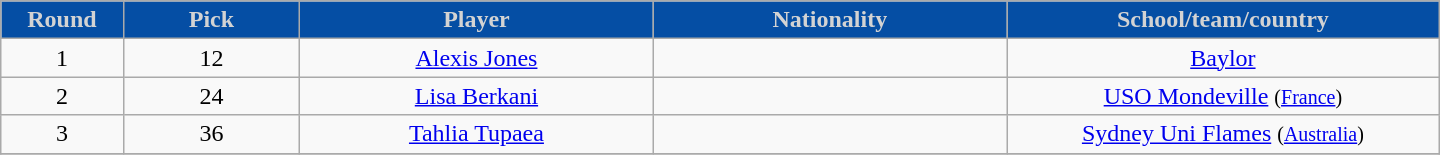<table class="wikitable" style="width:60em; text-align: center">
<tr>
<th style="background:#054EA4; color:#D3D3D3;" width="2%">Round</th>
<th style="background:#054EA4; color:#D3D3D3;" width="5%">Pick</th>
<th style="background:#054EA4; color:#D3D3D3;" width="10%">Player</th>
<th style="background:#054EA4; color:#D3D3D3;" width="10%">Nationality</th>
<th style="background:#054EA4; color:#D3D3D3;" width="10%">School/team/country</th>
</tr>
<tr>
<td>1</td>
<td>12</td>
<td><a href='#'>Alexis Jones</a></td>
<td></td>
<td><a href='#'>Baylor</a></td>
</tr>
<tr>
<td>2</td>
<td>24</td>
<td><a href='#'>Lisa Berkani</a></td>
<td></td>
<td><a href='#'>USO Mondeville</a> <small>(<a href='#'>France</a>)</small></td>
</tr>
<tr>
<td>3</td>
<td>36</td>
<td><a href='#'>Tahlia Tupaea</a></td>
<td></td>
<td><a href='#'>Sydney Uni Flames</a> <small>(<a href='#'>Australia</a>)</small></td>
</tr>
<tr>
</tr>
</table>
